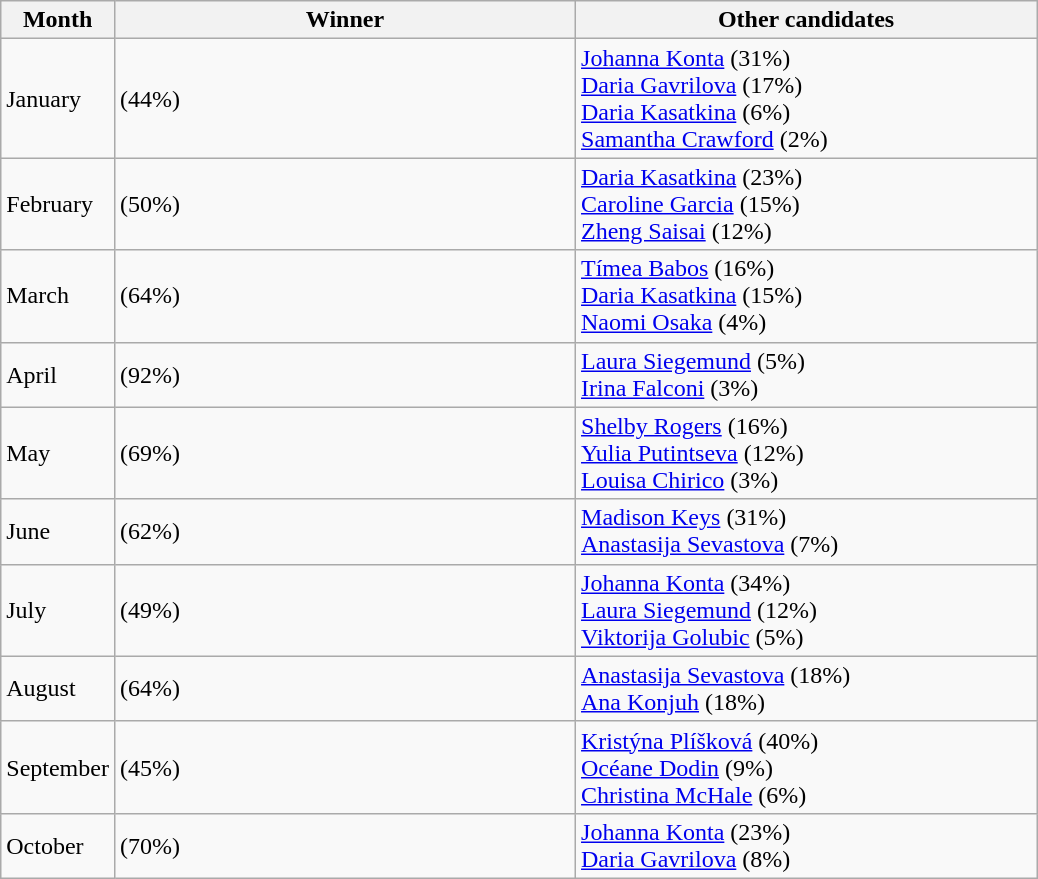<table class="wikitable">
<tr>
<th>Month</th>
<th width=300>Winner</th>
<th width=300>Other candidates</th>
</tr>
<tr>
<td>January</td>
<td> (44%)</td>
<td> <a href='#'>Johanna Konta</a> (31%)<br> <a href='#'>Daria Gavrilova</a> (17%)<br> <a href='#'>Daria Kasatkina</a> (6%)<br> <a href='#'>Samantha Crawford</a> (2%)</td>
</tr>
<tr>
<td>February</td>
<td> (50%)</td>
<td> <a href='#'>Daria Kasatkina</a> (23%)<br> <a href='#'>Caroline Garcia</a> (15%)<br> <a href='#'>Zheng Saisai</a> (12%)</td>
</tr>
<tr>
<td>March</td>
<td> (64%)</td>
<td> <a href='#'>Tímea Babos</a> (16%)<br> <a href='#'>Daria Kasatkina</a> (15%)<br> <a href='#'>Naomi Osaka</a> (4%)</td>
</tr>
<tr>
<td>April</td>
<td> (92%)</td>
<td> <a href='#'>Laura Siegemund</a> (5%)<br> <a href='#'>Irina Falconi</a> (3%)</td>
</tr>
<tr>
<td>May</td>
<td> (69%)</td>
<td> <a href='#'>Shelby Rogers</a> (16%)<br> <a href='#'>Yulia Putintseva</a> (12%)<br> <a href='#'>Louisa Chirico</a> (3%)</td>
</tr>
<tr>
<td>June</td>
<td> (62%)</td>
<td> <a href='#'>Madison Keys</a> (31%)<br> <a href='#'>Anastasija Sevastova</a> (7%)</td>
</tr>
<tr>
<td>July</td>
<td> (49%)</td>
<td> <a href='#'>Johanna Konta</a> (34%)<br> <a href='#'>Laura Siegemund</a> (12%)<br> <a href='#'>Viktorija Golubic</a> (5%)</td>
</tr>
<tr>
<td>August</td>
<td> (64%)</td>
<td> <a href='#'>Anastasija Sevastova</a> (18%)<br> <a href='#'>Ana Konjuh</a> (18%)</td>
</tr>
<tr>
<td>September</td>
<td> (45%)</td>
<td> <a href='#'>Kristýna Plíšková</a> (40%)<br> <a href='#'>Océane Dodin</a> (9%)<br> <a href='#'>Christina McHale</a> (6%)</td>
</tr>
<tr>
<td>October</td>
<td> (70%)</td>
<td> <a href='#'>Johanna Konta</a> (23%)<br> <a href='#'>Daria Gavrilova</a> (8%)</td>
</tr>
</table>
